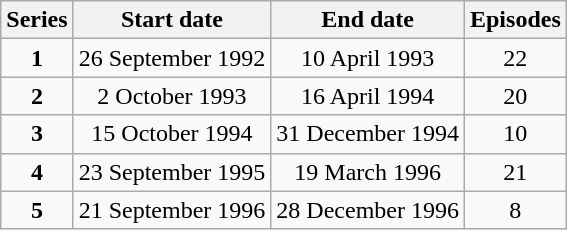<table class="wikitable" style="text-align:center;">
<tr>
<th>Series</th>
<th>Start date</th>
<th>End date</th>
<th>Episodes</th>
</tr>
<tr>
<td><strong>1</strong></td>
<td>26 September 1992</td>
<td>10 April 1993</td>
<td>22</td>
</tr>
<tr>
<td><strong>2</strong></td>
<td>2 October 1993</td>
<td>16 April 1994</td>
<td>20</td>
</tr>
<tr>
<td><strong>3</strong></td>
<td>15 October 1994</td>
<td>31 December 1994</td>
<td>10</td>
</tr>
<tr>
<td><strong>4</strong></td>
<td>23 September 1995</td>
<td>19 March 1996 </td>
<td>21</td>
</tr>
<tr>
<td><strong>5</strong></td>
<td>21 September 1996</td>
<td>28 December 1996</td>
<td>8</td>
</tr>
</table>
